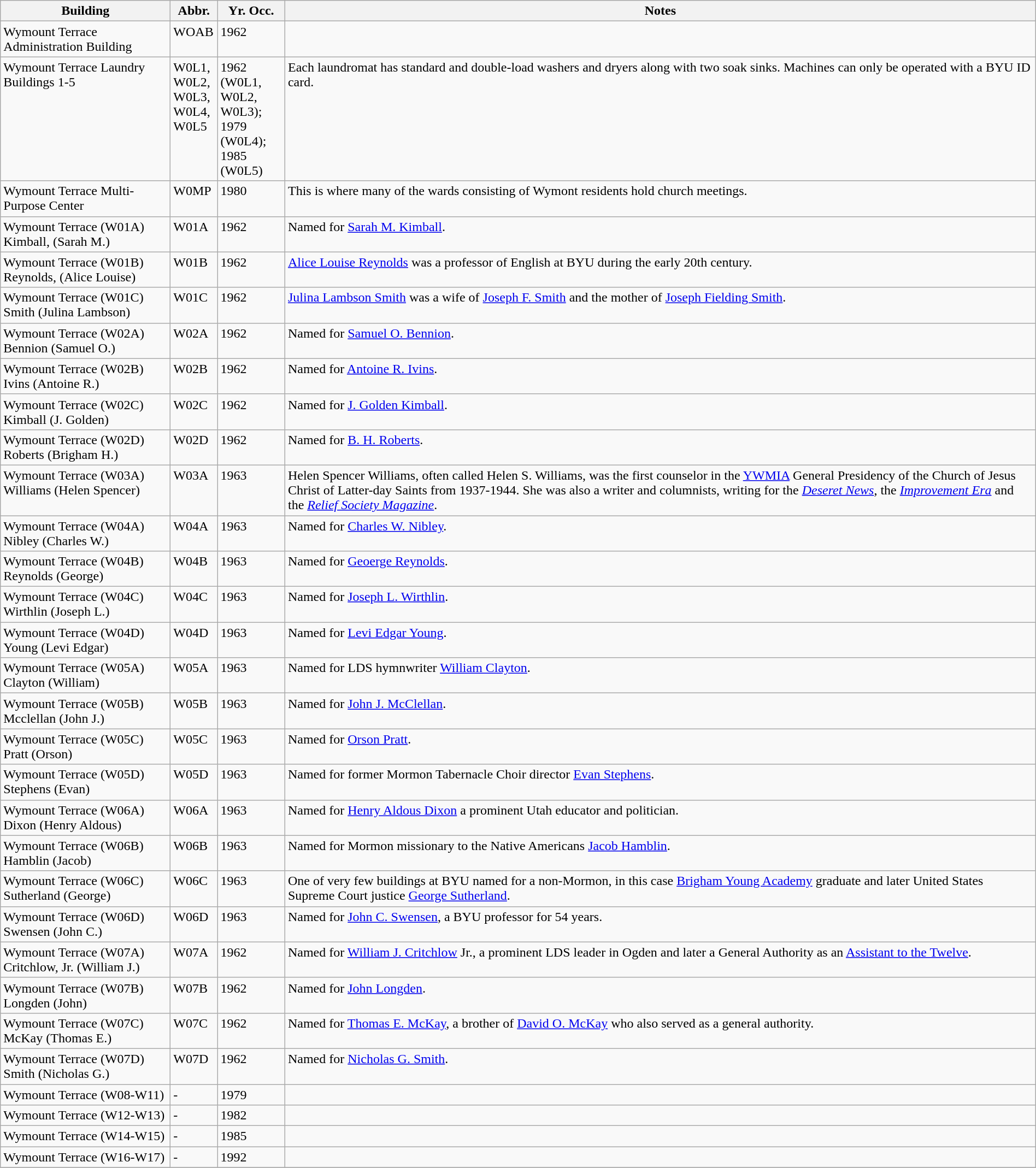<table class="wikitable sortable" style="width:100%;">
<tr>
<th width="200">Building</th>
<th width="50">Abbr.</th>
<th width="75">Yr. Occ.</th>
<th class="unsortable">Notes</th>
</tr>
<tr valign="top">
<td>Wymount Terrace Administration Building</td>
<td>WOAB</td>
<td>1962</td>
<td></td>
</tr>
<tr valign="top">
<td>Wymount Terrace Laundry Buildings 1-5</td>
<td>W0L1, W0L2, W0L3, W0L4, W0L5</td>
<td>1962 (W0L1, W0L2, W0L3); 1979 (W0L4); 1985 (W0L5)</td>
<td>Each laundromat has standard and double-load washers and dryers along with two soak sinks. Machines can only be operated with a BYU ID card.</td>
</tr>
<tr valign="top">
<td>Wymount Terrace Multi-Purpose Center</td>
<td>W0MP</td>
<td>1980</td>
<td>This is where many of the wards consisting of Wymont residents hold church meetings.</td>
</tr>
<tr valign="top">
<td>Wymount Terrace (W01A) Kimball, (Sarah M.)</td>
<td>W01A</td>
<td>1962</td>
<td>Named for <a href='#'>Sarah M. Kimball</a>.</td>
</tr>
<tr valign="top">
<td>Wymount Terrace (W01B) Reynolds, (Alice Louise)</td>
<td>W01B</td>
<td>1962</td>
<td><a href='#'>Alice Louise Reynolds</a> was a professor of English at BYU during the early 20th century.</td>
</tr>
<tr valign="top">
<td>Wymount Terrace (W01C) Smith (Julina Lambson)</td>
<td>W01C</td>
<td>1962</td>
<td><a href='#'>Julina Lambson Smith</a> was a wife of <a href='#'>Joseph F. Smith</a> and the mother of <a href='#'>Joseph Fielding Smith</a>.</td>
</tr>
<tr valign="top">
<td>Wymount Terrace (W02A) Bennion (Samuel O.)</td>
<td>W02A</td>
<td>1962</td>
<td>Named for <a href='#'>Samuel O. Bennion</a>.</td>
</tr>
<tr valign="top">
<td>Wymount Terrace (W02B) Ivins (Antoine R.)</td>
<td>W02B</td>
<td>1962</td>
<td>Named for <a href='#'>Antoine R. Ivins</a>.</td>
</tr>
<tr valign="top">
<td>Wymount Terrace (W02C) Kimball (J. Golden)</td>
<td>W02C</td>
<td>1962</td>
<td>Named for <a href='#'>J. Golden Kimball</a>.</td>
</tr>
<tr valign="top">
<td>Wymount Terrace (W02D) Roberts (Brigham H.)</td>
<td>W02D</td>
<td>1962</td>
<td>Named for <a href='#'>B. H. Roberts</a>.</td>
</tr>
<tr valign="top">
<td>Wymount Terrace (W03A) Williams (Helen Spencer)</td>
<td>W03A</td>
<td>1963</td>
<td>Helen Spencer Williams, often called Helen S. Williams, was the first counselor in the <a href='#'>YWMIA</a> General Presidency of the Church of Jesus Christ of Latter-day Saints from 1937-1944.  She was also a writer and columnists, writing for the <em><a href='#'>Deseret News</a></em>, the <em><a href='#'>Improvement Era</a></em> and the <em><a href='#'>Relief Society Magazine</a></em>.</td>
</tr>
<tr valign="top">
<td>Wymount Terrace (W04A) Nibley (Charles W.)</td>
<td>W04A</td>
<td>1963</td>
<td>Named for <a href='#'>Charles W. Nibley</a>.</td>
</tr>
<tr valign="top">
<td>Wymount Terrace (W04B) Reynolds (George)</td>
<td>W04B</td>
<td>1963</td>
<td>Named for <a href='#'>Geoerge Reynolds</a>.</td>
</tr>
<tr valign="top">
<td>Wymount Terrace (W04C) Wirthlin (Joseph L.)</td>
<td>W04C</td>
<td>1963</td>
<td>Named for <a href='#'>Joseph L. Wirthlin</a>.</td>
</tr>
<tr valign="top">
<td>Wymount Terrace (W04D) Young (Levi Edgar)</td>
<td>W04D</td>
<td>1963</td>
<td>Named for <a href='#'>Levi Edgar Young</a>.</td>
</tr>
<tr valign="top">
<td>Wymount Terrace (W05A) Clayton (William)</td>
<td>W05A</td>
<td>1963</td>
<td>Named for LDS hymnwriter <a href='#'>William Clayton</a>.</td>
</tr>
<tr valign="top">
<td>Wymount Terrace (W05B) Mcclellan (John J.)</td>
<td>W05B</td>
<td>1963</td>
<td>Named for <a href='#'>John J. McClellan</a>.</td>
</tr>
<tr valign="top">
<td>Wymount Terrace (W05C) Pratt (Orson)</td>
<td>W05C</td>
<td>1963</td>
<td>Named for <a href='#'>Orson Pratt</a>.</td>
</tr>
<tr valign="top">
<td>Wymount Terrace (W05D) Stephens (Evan)</td>
<td>W05D</td>
<td>1963</td>
<td>Named for former Mormon Tabernacle Choir director <a href='#'>Evan Stephens</a>.</td>
</tr>
<tr valign="top">
<td>Wymount Terrace (W06A) Dixon (Henry Aldous)</td>
<td>W06A</td>
<td>1963</td>
<td>Named for <a href='#'>Henry Aldous Dixon</a> a prominent Utah educator and politician.</td>
</tr>
<tr valign="top">
<td>Wymount Terrace (W06B) Hamblin (Jacob)</td>
<td>W06B</td>
<td>1963</td>
<td>Named for Mormon missionary to the Native Americans <a href='#'>Jacob Hamblin</a>.</td>
</tr>
<tr valign="top">
<td>Wymount Terrace (W06C) Sutherland (George)</td>
<td>W06C</td>
<td>1963</td>
<td>One of very few buildings at BYU named for a non-Mormon, in this case <a href='#'>Brigham Young Academy</a> graduate and later United States Supreme Court justice <a href='#'>George Sutherland</a>.</td>
</tr>
<tr valign="top">
<td>Wymount Terrace (W06D) Swensen (John C.)</td>
<td>W06D</td>
<td>1963</td>
<td>Named for <a href='#'>John C. Swensen</a>, a BYU professor for 54 years.</td>
</tr>
<tr valign="top">
<td>Wymount Terrace (W07A) Critchlow, Jr. (William J.)</td>
<td>W07A</td>
<td>1962</td>
<td>Named for <a href='#'>William J. Critchlow</a> Jr., a prominent LDS leader in Ogden and later a General Authority as an <a href='#'>Assistant to the Twelve</a>.</td>
</tr>
<tr valign="top">
<td>Wymount Terrace (W07B) Longden (John)</td>
<td>W07B</td>
<td>1962</td>
<td>Named for <a href='#'>John Longden</a>.</td>
</tr>
<tr valign="top">
<td>Wymount Terrace (W07C) McKay (Thomas E.)</td>
<td>W07C</td>
<td>1962</td>
<td>Named for <a href='#'>Thomas E. McKay</a>, a brother of <a href='#'>David O. McKay</a> who also served as a general authority.</td>
</tr>
<tr valign="top">
<td>Wymount Terrace (W07D) Smith (Nicholas G.)</td>
<td>W07D</td>
<td>1962</td>
<td>Named for <a href='#'>Nicholas G. Smith</a>.</td>
</tr>
<tr valign="top">
<td>Wymount Terrace (W08-W11)</td>
<td>-</td>
<td>1979</td>
<td></td>
</tr>
<tr valign="top">
<td>Wymount Terrace (W12-W13)</td>
<td>-</td>
<td>1982</td>
<td></td>
</tr>
<tr valign="top">
<td>Wymount Terrace (W14-W15)</td>
<td>-</td>
<td>1985</td>
<td></td>
</tr>
<tr valign="top">
<td>Wymount Terrace (W16-W17)</td>
<td>-</td>
<td>1992</td>
<td></td>
</tr>
<tr valign="top">
</tr>
</table>
